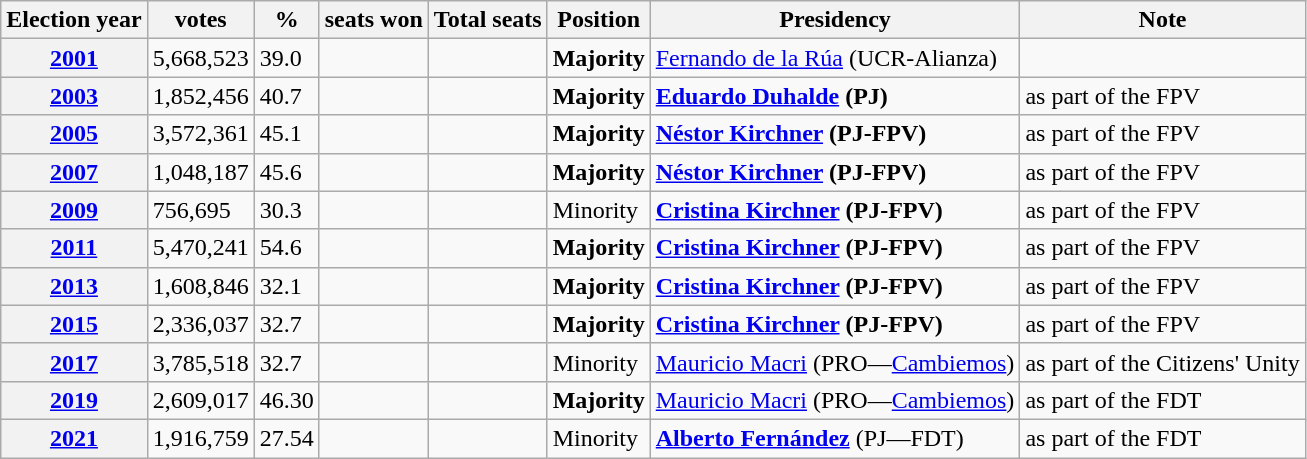<table class="wikitable">
<tr>
<th>Election year</th>
<th>votes</th>
<th>%</th>
<th>seats won</th>
<th>Total seats</th>
<th>Position</th>
<th>Presidency</th>
<th>Note</th>
</tr>
<tr>
<th><a href='#'>2001</a></th>
<td>5,668,523</td>
<td>39.0</td>
<td></td>
<td></td>
<td><strong>Majority</strong></td>
<td><a href='#'>Fernando de la Rúa</a> (UCR-Alianza)</td>
<td></td>
</tr>
<tr>
<th><a href='#'>2003</a></th>
<td>1,852,456</td>
<td>40.7</td>
<td></td>
<td></td>
<td><strong>Majority</strong></td>
<td><strong><a href='#'>Eduardo Duhalde</a> (PJ)</strong></td>
<td>as part of the FPV</td>
</tr>
<tr>
<th><a href='#'>2005</a></th>
<td>3,572,361</td>
<td>45.1</td>
<td></td>
<td></td>
<td><strong>Majority</strong></td>
<td><strong><a href='#'>Néstor Kirchner</a> (PJ-FPV)</strong></td>
<td>as part of the FPV</td>
</tr>
<tr>
<th><a href='#'>2007</a></th>
<td>1,048,187</td>
<td>45.6</td>
<td></td>
<td></td>
<td><strong>Majority</strong></td>
<td><strong><a href='#'>Néstor Kirchner</a> (PJ-FPV)</strong></td>
<td>as part of the FPV</td>
</tr>
<tr>
<th><a href='#'>2009</a></th>
<td>756,695</td>
<td>30.3</td>
<td></td>
<td></td>
<td>Minority</td>
<td><strong><a href='#'>Cristina Kirchner</a> (PJ-FPV)</strong></td>
<td>as part of the FPV</td>
</tr>
<tr>
<th><a href='#'>2011</a></th>
<td>5,470,241</td>
<td>54.6</td>
<td></td>
<td></td>
<td><strong>Majority</strong></td>
<td><strong><a href='#'>Cristina Kirchner</a> (PJ-FPV)</strong></td>
<td>as part of the FPV</td>
</tr>
<tr>
<th><a href='#'>2013</a></th>
<td>1,608,846</td>
<td>32.1</td>
<td></td>
<td></td>
<td><strong>Majority</strong></td>
<td><strong><a href='#'>Cristina Kirchner</a> (PJ-FPV)</strong></td>
<td>as part of the FPV</td>
</tr>
<tr>
<th><a href='#'>2015</a></th>
<td>2,336,037</td>
<td>32.7</td>
<td></td>
<td></td>
<td><strong>Majority</strong></td>
<td><strong><a href='#'>Cristina Kirchner</a> (PJ-FPV)</strong></td>
<td>as part of the FPV</td>
</tr>
<tr>
<th><a href='#'>2017</a></th>
<td>3,785,518</td>
<td>32.7</td>
<td></td>
<td></td>
<td>Minority</td>
<td><a href='#'>Mauricio Macri</a> (PRO—<a href='#'>Cambiemos</a>)</td>
<td>as part of the Citizens' Unity</td>
</tr>
<tr>
<th><a href='#'>2019</a></th>
<td>2,609,017</td>
<td>46.30</td>
<td></td>
<td></td>
<td><strong>Majority</strong></td>
<td><a href='#'>Mauricio Macri</a> (PRO—<a href='#'>Cambiemos</a>)</td>
<td>as part of the FDT</td>
</tr>
<tr>
<th><a href='#'>2021</a></th>
<td>1,916,759</td>
<td>27.54</td>
<td></td>
<td></td>
<td>Minority</td>
<td><strong><a href='#'>Alberto Fernández</a></strong> (PJ—FDT)</td>
<td>as part of the FDT</td>
</tr>
</table>
